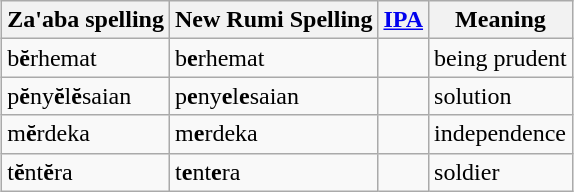<table class="wikitable" style="margin: 1em auto 1em auto;">
<tr>
<th>Za'aba spelling</th>
<th>New Rumi Spelling</th>
<th><a href='#'>IPA</a></th>
<th>Meaning</th>
</tr>
<tr>
<td>b<strong>ĕ</strong>rhemat</td>
<td>b<strong>e</strong>rhemat</td>
<td></td>
<td>being prudent</td>
</tr>
<tr>
<td>p<strong>ĕ</strong>ny<strong>ĕ</strong>l<strong>ĕ</strong>saian</td>
<td>p<strong>e</strong>ny<strong>e</strong>l<strong>e</strong>saian</td>
<td></td>
<td>solution</td>
</tr>
<tr>
<td>m<strong>ĕ</strong>rdeka</td>
<td>m<strong>e</strong>rdeka</td>
<td></td>
<td>independence</td>
</tr>
<tr>
<td>t<strong>ĕ</strong>nt<strong>ĕ</strong>ra</td>
<td>t<strong>e</strong>nt<strong>e</strong>ra</td>
<td></td>
<td>soldier</td>
</tr>
</table>
